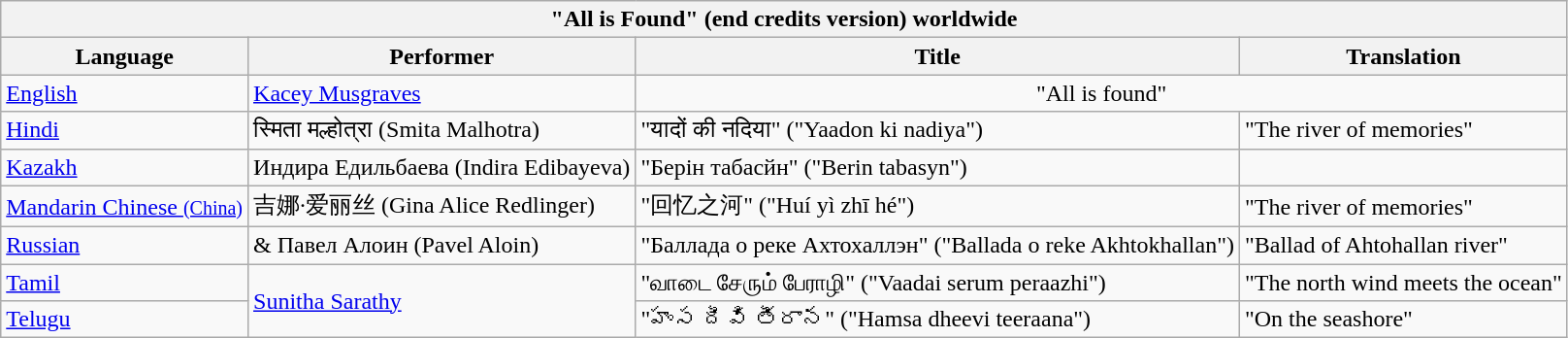<table class="wikitable collapsible collapsed">
<tr>
<th colspan="4">"All is Found" (end credits version) worldwide</th>
</tr>
<tr>
<th>Language</th>
<th>Performer</th>
<th>Title</th>
<th>Translation</th>
</tr>
<tr>
<td><a href='#'>English</a></td>
<td><a href='#'>Kacey Musgraves</a></td>
<td colspan="2" align="center">"All is found"</td>
</tr>
<tr>
<td><a href='#'>Hindi</a></td>
<td>स्मिता मल्होत्रा (Smita Malhotra)</td>
<td>"यादों की नदिया" ("Yaadon ki nadiya")</td>
<td>"The river of memories"</td>
</tr>
<tr>
<td><a href='#'>Kazakh</a></td>
<td>Индира Едильбаева (Indira Edibayeva)</td>
<td>"Берін табасйн" ("Berin tabasyn")</td>
<td></td>
</tr>
<tr>
<td><a href='#'>Mandarin Chinese <small>(China)</small></a></td>
<td>吉娜·爱丽丝 (Gina Alice Redlinger)</td>
<td>"回忆之河" ("Huí yì zhī hé")</td>
<td>"The river of memories"</td>
</tr>
<tr>
<td><a href='#'>Russian</a></td>
<td> & Павел Алоин (Pavel Aloin)</td>
<td>"Баллада о реке Ахтохаллэн" ("Ballada o reke Akhtokhallan")</td>
<td>"Ballad of Ahtohallan river"</td>
</tr>
<tr>
<td><a href='#'>Tamil</a></td>
<td rowspan="2"><a href='#'>Sunitha Sarathy</a></td>
<td>"வாடை சேரும் பேராழி" ("Vaadai serum peraazhi")</td>
<td>"The north wind meets the ocean"</td>
</tr>
<tr>
<td><a href='#'>Telugu</a></td>
<td>"హంస దీవి తీరాన" ("Hamsa dheevi teeraana")</td>
<td>"On the seashore"</td>
</tr>
</table>
